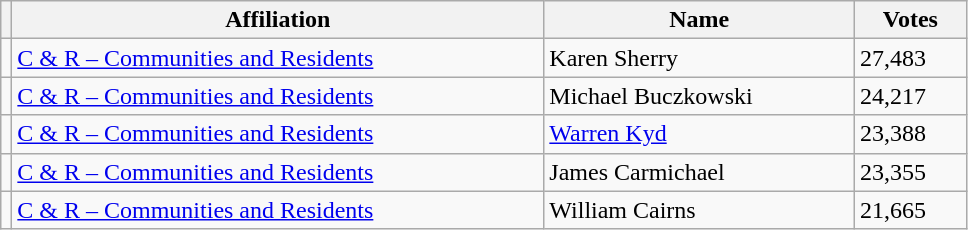<table class="wikitable" style="width:51%;">
<tr>
<th style="width:1%;"></th>
<th>Affiliation</th>
<th>Name</th>
<th>Votes</th>
</tr>
<tr>
<td bgcolor=></td>
<td><a href='#'>C & R – Communities and Residents</a></td>
<td>Karen Sherry</td>
<td>27,483</td>
</tr>
<tr>
<td bgcolor=></td>
<td><a href='#'>C & R – Communities and Residents</a></td>
<td>Michael Buczkowski</td>
<td>24,217</td>
</tr>
<tr>
<td bgcolor=></td>
<td><a href='#'>C & R – Communities and Residents</a></td>
<td><a href='#'>Warren Kyd</a></td>
<td>23,388</td>
</tr>
<tr>
<td bgcolor=></td>
<td><a href='#'>C & R – Communities and Residents</a></td>
<td>James Carmichael</td>
<td>23,355</td>
</tr>
<tr>
<td bgcolor=></td>
<td><a href='#'>C & R – Communities and Residents</a></td>
<td>William Cairns</td>
<td>21,665</td>
</tr>
</table>
